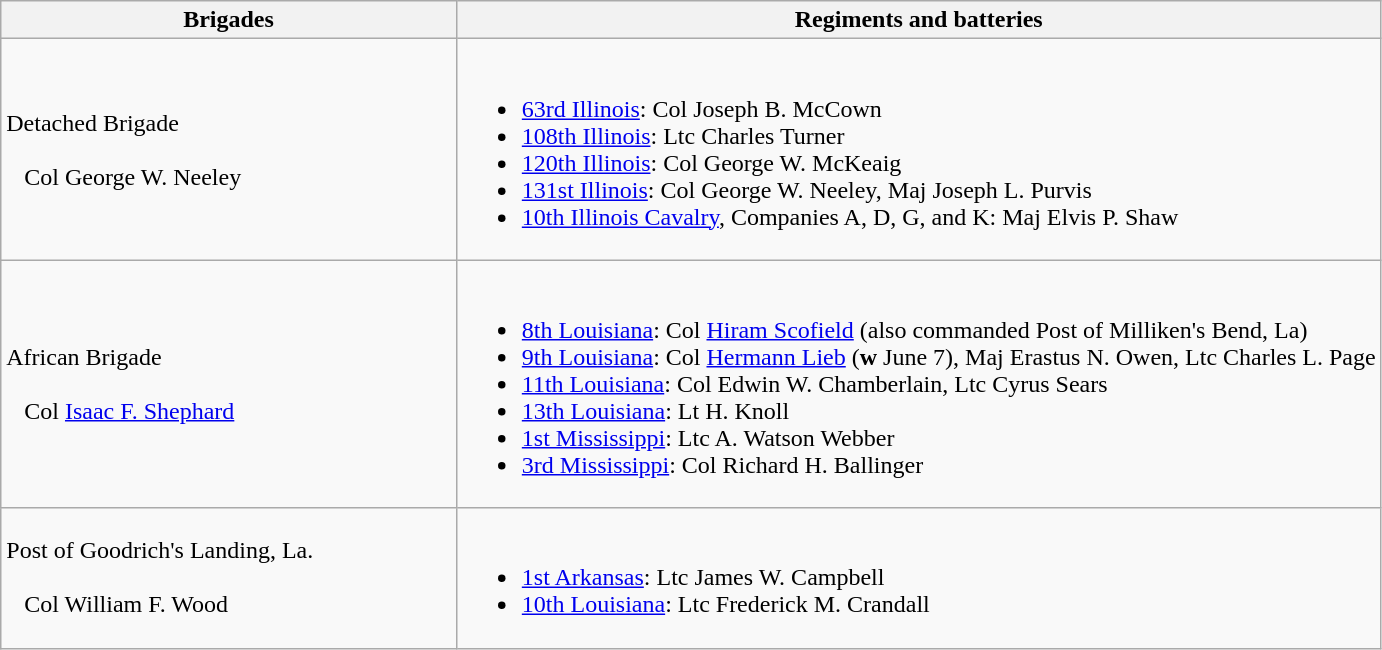<table class="wikitable">
<tr>
<th width=33%><strong>Brigades</strong></th>
<th><strong>Regiments and batteries</strong></th>
</tr>
<tr>
<td>Detached Brigade<br><br>  
Col George W. Neeley</td>
<td><br><ul><li><a href='#'>63rd Illinois</a>: Col Joseph B. McCown</li><li><a href='#'>108th Illinois</a>: Ltc Charles Turner</li><li><a href='#'>120th Illinois</a>: Col George W. McKeaig</li><li><a href='#'>131st Illinois</a>: Col George W. Neeley, Maj Joseph L. Purvis</li><li><a href='#'>10th Illinois Cavalry</a>, Companies A, D, G, and K: Maj Elvis P. Shaw</li></ul></td>
</tr>
<tr>
<td>African Brigade<br><br>  
Col <a href='#'>Isaac F. Shephard</a></td>
<td><br><ul><li><a href='#'>8th Louisiana</a>: Col <a href='#'>Hiram Scofield</a> (also commanded Post of Milliken's Bend, La)</li><li><a href='#'>9th Louisiana</a>: Col <a href='#'>Hermann Lieb</a> (<strong>w</strong> June 7), Maj Erastus N. Owen, Ltc Charles L. Page</li><li><a href='#'>11th Louisiana</a>: Col Edwin W. Chamberlain, Ltc Cyrus Sears</li><li><a href='#'>13th Louisiana</a>: Lt H. Knoll</li><li><a href='#'>1st Mississippi</a>: Ltc A. Watson Webber</li><li><a href='#'>3rd Mississippi</a>: Col Richard H. Ballinger</li></ul></td>
</tr>
<tr>
<td>Post of Goodrich's Landing, La.<br><br>  
Col William F. Wood</td>
<td><br><ul><li><a href='#'>1st Arkansas</a>: Ltc James W. Campbell</li><li><a href='#'>10th Louisiana</a>: Ltc Frederick M. Crandall</li></ul></td>
</tr>
</table>
